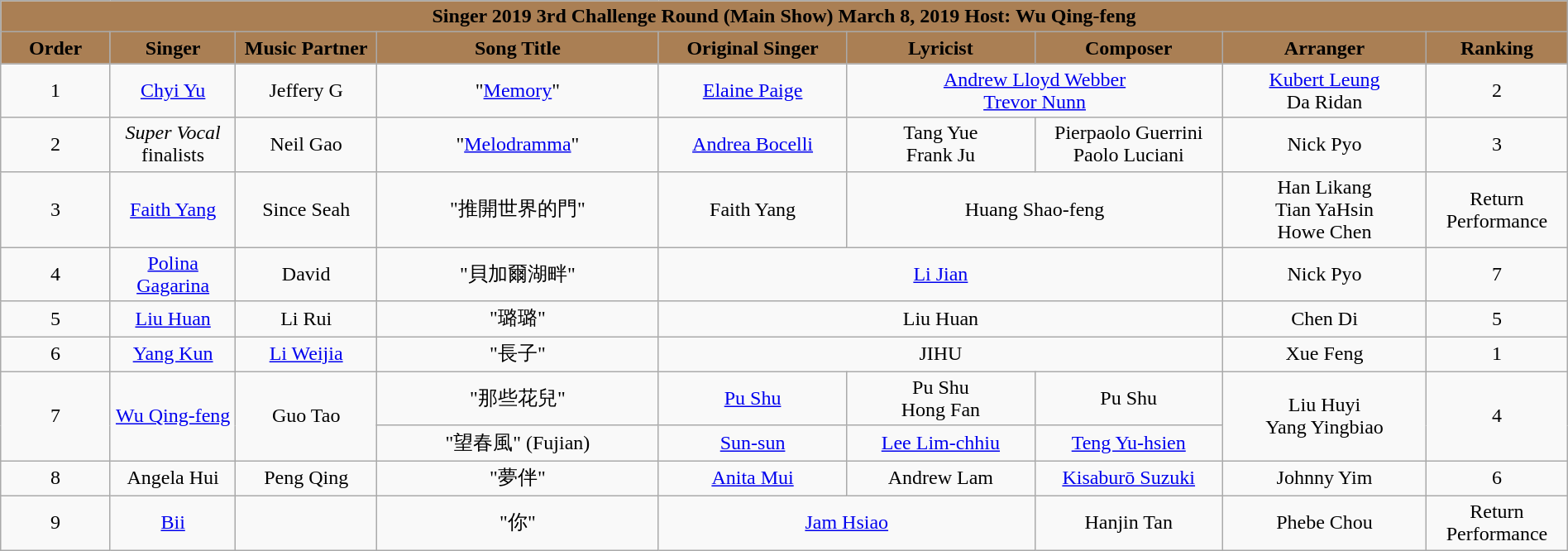<table class="wikitable sortable mw-collapsible" width="100%" style="text-align:center">
<tr align=center style="background:#AA7F54">
<td colspan="9"><div><strong>Singer 2019 3rd Challenge Round (Main Show) March 8, 2019 Host: Wu Qing-feng</strong></div></td>
</tr>
<tr style="background:#AA7F54">
<td style="width:7%"><strong>Order</strong></td>
<td style="width:8%"><strong>Singer</strong></td>
<td style="width:9%"><strong>Music Partner</strong></td>
<td style="width:18%"><strong>Song Title</strong></td>
<td style="width:12%"><strong>Original Singer</strong></td>
<td style="width:12% "><strong>Lyricist</strong></td>
<td style="width:12%"><strong>Composer</strong></td>
<td style="width:13%"><strong>Arranger</strong></td>
<td style="width:9%"><strong>Ranking</strong></td>
</tr>
<tr>
<td>1</td>
<td><a href='#'>Chyi Yu</a></td>
<td>Jeffery G</td>
<td>"<a href='#'>Memory</a>"</td>
<td><a href='#'>Elaine Paige</a></td>
<td colspan=2><a href='#'>Andrew Lloyd Webber</a><br> <a href='#'>Trevor Nunn</a></td>
<td><a href='#'>Kubert Leung</a><br>Da Ridan</td>
<td>2</td>
</tr>
<tr>
<td>2</td>
<td><em>Super Vocal</em> finalists</td>
<td>Neil Gao</td>
<td>"<a href='#'>Melodramma</a>"</td>
<td><a href='#'>Andrea Bocelli</a></td>
<td>Tang Yue<br>Frank Ju</td>
<td>Pierpaolo Guerrini<br>Paolo Luciani</td>
<td>Nick Pyo</td>
<td>3</td>
</tr>
<tr>
<td>3</td>
<td><a href='#'>Faith Yang</a></td>
<td>Since Seah</td>
<td>"推開世界的門"</td>
<td>Faith Yang</td>
<td colspan=2>Huang Shao-feng</td>
<td>Han Likang<br>Tian YaHsin<br>Howe Chen</td>
<td>Return Performance</td>
</tr>
<tr>
<td>4</td>
<td><a href='#'>Polina Gagarina</a></td>
<td>David</td>
<td>"貝加爾湖畔"</td>
<td colspan=3><a href='#'>Li Jian</a></td>
<td>Nick Pyo</td>
<td>7</td>
</tr>
<tr>
<td>5</td>
<td><a href='#'>Liu Huan</a></td>
<td>Li Rui</td>
<td>"璐璐"</td>
<td colspan=3>Liu Huan</td>
<td>Chen Di</td>
<td>5</td>
</tr>
<tr>
<td>6</td>
<td><a href='#'>Yang Kun</a></td>
<td><a href='#'>Li Weijia</a></td>
<td>"長子"</td>
<td colspan=3>JIHU</td>
<td>Xue Feng</td>
<td>1</td>
</tr>
<tr>
<td rowspan=2>7</td>
<td rowspan=2><a href='#'>Wu Qing-feng</a></td>
<td rowspan=2>Guo Tao</td>
<td>"那些花兒"</td>
<td><a href='#'>Pu Shu</a></td>
<td>Pu Shu<br>Hong Fan</td>
<td>Pu Shu</td>
<td rowspan=2>Liu Huyi<br>Yang Yingbiao</td>
<td rowspan=2>4</td>
</tr>
<tr>
<td>"望春風" (Fujian)</td>
<td><a href='#'>Sun-sun</a></td>
<td><a href='#'>Lee Lim-chhiu</a></td>
<td><a href='#'>Teng Yu-hsien</a></td>
</tr>
<tr>
<td>8</td>
<td>Angela Hui</td>
<td>Peng Qing</td>
<td>"夢伴"</td>
<td><a href='#'>Anita Mui</a></td>
<td>Andrew Lam</td>
<td><a href='#'>Kisaburō Suzuki</a></td>
<td>Johnny Yim</td>
<td>6</td>
</tr>
<tr>
<td>9</td>
<td><a href='#'>Bii</a></td>
<td></td>
<td>"你"</td>
<td colspan=2><a href='#'>Jam Hsiao</a></td>
<td>Hanjin Tan</td>
<td>Phebe Chou</td>
<td>Return Performance</td>
</tr>
</table>
